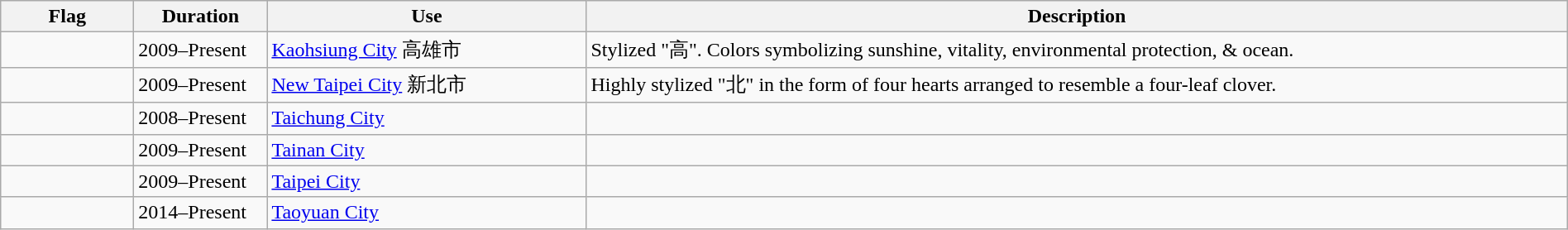<table class="wikitable" width="100%">
<tr>
<th width="100px">Flag</th>
<th width="100px">Duration</th>
<th width="250px">Use</th>
<th style="min-width:250px">Description</th>
</tr>
<tr>
<td></td>
<td>2009–Present</td>
<td><a href='#'>Kaohsiung City</a> 高雄市</td>
<td>Stylized "高".  Colors symbolizing sunshine, vitality, environmental protection, & ocean.</td>
</tr>
<tr>
<td></td>
<td>2009–Present</td>
<td><a href='#'>New Taipei City</a> 新北市</td>
<td>Highly stylized "北" in the form of four hearts arranged to resemble a four-leaf clover.</td>
</tr>
<tr>
<td></td>
<td>2008–Present</td>
<td><a href='#'>Taichung City</a></td>
<td></td>
</tr>
<tr>
<td></td>
<td>2009–Present</td>
<td><a href='#'>Tainan City</a></td>
<td></td>
</tr>
<tr>
<td></td>
<td>2009–Present</td>
<td><a href='#'>Taipei City</a></td>
<td></td>
</tr>
<tr>
<td></td>
<td>2014–Present</td>
<td><a href='#'>Taoyuan City</a></td>
<td></td>
</tr>
</table>
